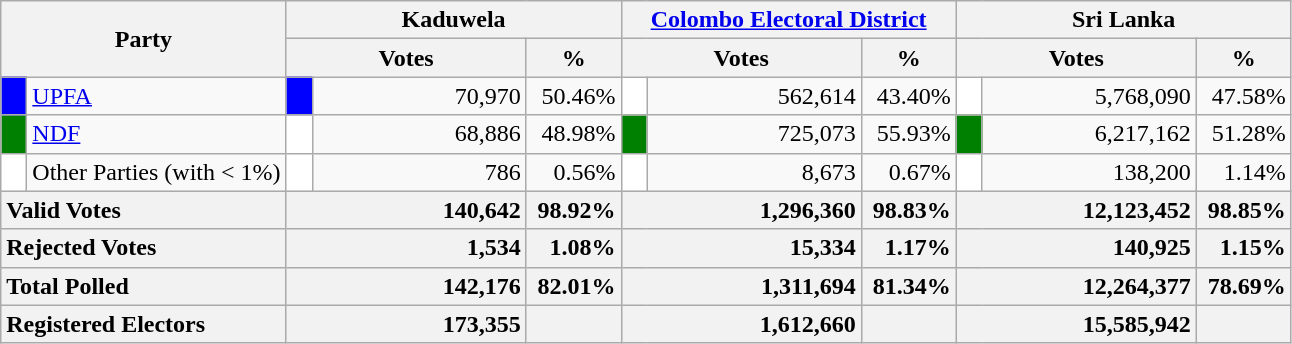<table class="wikitable">
<tr>
<th colspan="2" width="144px"rowspan="2">Party</th>
<th colspan="3" width="216px">Kaduwela</th>
<th colspan="3" width="216px"><a href='#'>Colombo Electoral District</a></th>
<th colspan="3" width="216px">Sri Lanka</th>
</tr>
<tr>
<th colspan="2" width="144px">Votes</th>
<th>%</th>
<th colspan="2" width="144px">Votes</th>
<th>%</th>
<th colspan="2" width="144px">Votes</th>
<th>%</th>
</tr>
<tr>
<td style="background-color:blue;" width="10px"></td>
<td style="text-align:left;"><a href='#'>UPFA</a></td>
<td style="background-color:blue;" width="10px"></td>
<td style="text-align:right;">70,970</td>
<td style="text-align:right;">50.46%</td>
<td style="background-color:white;" width="10px"></td>
<td style="text-align:right;">562,614</td>
<td style="text-align:right;">43.40%</td>
<td style="background-color:white;" width="10px"></td>
<td style="text-align:right;">5,768,090</td>
<td style="text-align:right;">47.58%</td>
</tr>
<tr>
<td style="background-color:green;" width="10px"></td>
<td style="text-align:left;"><a href='#'>NDF</a></td>
<td style="background-color:white;" width="10px"></td>
<td style="text-align:right;">68,886</td>
<td style="text-align:right;">48.98%</td>
<td style="background-color:green;" width="10px"></td>
<td style="text-align:right;">725,073</td>
<td style="text-align:right;">55.93%</td>
<td style="background-color:green;" width="10px"></td>
<td style="text-align:right;">6,217,162</td>
<td style="text-align:right;">51.28%</td>
</tr>
<tr>
<td style="background-color:white;" width="10px"></td>
<td style="text-align:left;">Other Parties (with < 1%)</td>
<td style="background-color:white;" width="10px"></td>
<td style="text-align:right;">786</td>
<td style="text-align:right;">0.56%</td>
<td style="background-color:white;" width="10px"></td>
<td style="text-align:right;">8,673</td>
<td style="text-align:right;">0.67%</td>
<td style="background-color:white;" width="10px"></td>
<td style="text-align:right;">138,200</td>
<td style="text-align:right;">1.14%</td>
</tr>
<tr>
<th colspan="2" width="144px"style="text-align:left;">Valid Votes</th>
<th style="text-align:right;"colspan="2" width="144px">140,642</th>
<th style="text-align:right;">98.92%</th>
<th style="text-align:right;"colspan="2" width="144px">1,296,360</th>
<th style="text-align:right;">98.83%</th>
<th style="text-align:right;"colspan="2" width="144px">12,123,452</th>
<th style="text-align:right;">98.85%</th>
</tr>
<tr>
<th colspan="2" width="144px"style="text-align:left;">Rejected Votes</th>
<th style="text-align:right;"colspan="2" width="144px">1,534</th>
<th style="text-align:right;">1.08%</th>
<th style="text-align:right;"colspan="2" width="144px">15,334</th>
<th style="text-align:right;">1.17%</th>
<th style="text-align:right;"colspan="2" width="144px">140,925</th>
<th style="text-align:right;">1.15%</th>
</tr>
<tr>
<th colspan="2" width="144px"style="text-align:left;">Total Polled</th>
<th style="text-align:right;"colspan="2" width="144px">142,176</th>
<th style="text-align:right;">82.01%</th>
<th style="text-align:right;"colspan="2" width="144px">1,311,694</th>
<th style="text-align:right;">81.34%</th>
<th style="text-align:right;"colspan="2" width="144px">12,264,377</th>
<th style="text-align:right;">78.69%</th>
</tr>
<tr>
<th colspan="2" width="144px"style="text-align:left;">Registered Electors</th>
<th style="text-align:right;"colspan="2" width="144px">173,355</th>
<th></th>
<th style="text-align:right;"colspan="2" width="144px">1,612,660</th>
<th></th>
<th style="text-align:right;"colspan="2" width="144px">15,585,942</th>
<th></th>
</tr>
</table>
